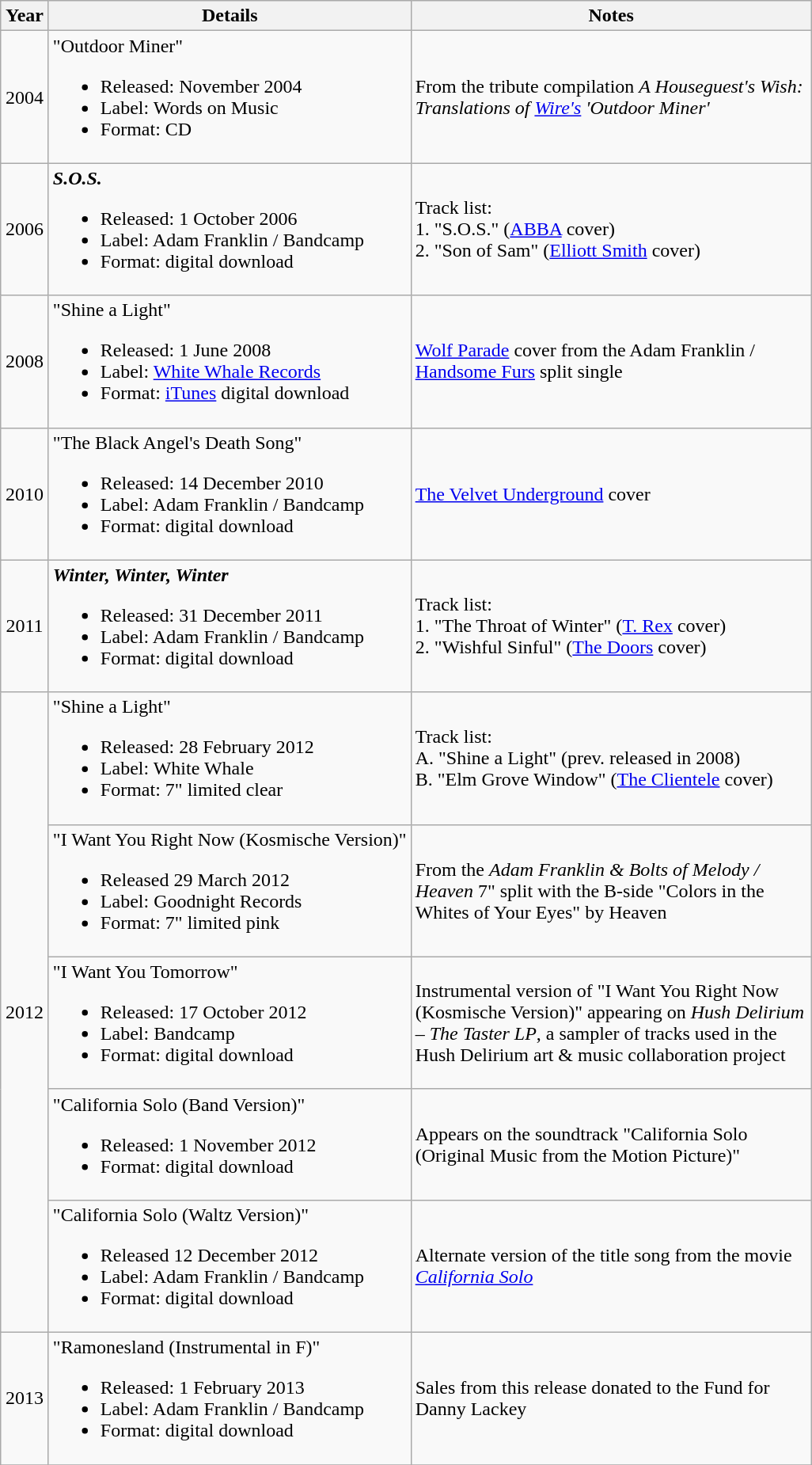<table class="wikitable">
<tr>
<th width="33">Year</th>
<th>Details</th>
<th width="330">Notes</th>
</tr>
<tr>
<td align="center">2004</td>
<td>"Outdoor Miner"<br><ul><li>Released: November 2004</li><li>Label: Words on Music</li><li>Format: CD</li></ul></td>
<td>From the tribute compilation <em>A Houseguest's Wish: Translations of <a href='#'>Wire's</a> 'Outdoor Miner' </em></td>
</tr>
<tr>
<td align="center">2006</td>
<td><strong><em>S.O.S.</em></strong><br><ul><li>Released: 1 October 2006</li><li>Label: Adam Franklin / Bandcamp</li><li>Format: digital download</li></ul></td>
<td>Track list:<br>1. "S.O.S." (<a href='#'>ABBA</a> cover)<br>2. "Son of Sam" (<a href='#'>Elliott Smith</a> cover)</td>
</tr>
<tr>
<td align="center">2008</td>
<td>"Shine a Light"<br><ul><li>Released: 1 June 2008</li><li>Label: <a href='#'>White Whale Records</a></li><li>Format: <a href='#'>iTunes</a> digital download</li></ul></td>
<td><a href='#'>Wolf Parade</a> cover from the Adam Franklin / <a href='#'>Handsome Furs</a> split single</td>
</tr>
<tr>
<td align="center">2010</td>
<td>"The Black Angel's Death Song"<br><ul><li>Released: 14 December 2010</li><li>Label: Adam Franklin / Bandcamp</li><li>Format: digital download</li></ul></td>
<td><a href='#'>The Velvet Underground</a> cover</td>
</tr>
<tr>
<td align="center">2011</td>
<td><strong><em>Winter, Winter, Winter</em></strong><br><ul><li>Released: 31 December 2011</li><li>Label: Adam Franklin / Bandcamp</li><li>Format: digital download</li></ul></td>
<td>Track list:<br>1. "The Throat of Winter" (<a href='#'>T. Rex</a> cover)<br>2. "Wishful Sinful" (<a href='#'>The Doors</a> cover)</td>
</tr>
<tr>
<td align="center" rowspan="5">2012</td>
<td>"Shine a Light"<br><ul><li>Released: 28 February 2012</li><li>Label: White Whale</li><li>Format: 7" limited clear</li></ul></td>
<td>Track list:<br>A. "Shine a Light" (prev. released in 2008)<br>B. "Elm Grove Window" (<a href='#'>The Clientele</a> cover)</td>
</tr>
<tr>
<td>"I Want You Right Now (Kosmische Version)"<br><ul><li>Released 29 March 2012</li><li>Label: Goodnight Records</li><li>Format: 7" limited pink</li></ul></td>
<td>From the <em>Adam Franklin & Bolts of Melody / Heaven</em> 7" split with the B-side "Colors in the Whites of Your Eyes" by Heaven</td>
</tr>
<tr>
<td>"I Want You Tomorrow"<br><ul><li>Released: 17 October 2012</li><li>Label: Bandcamp</li><li>Format: digital download</li></ul></td>
<td>Instrumental version of "I Want You Right Now (Kosmische Version)" appearing on <em>Hush Delirium – The Taster LP</em>, a sampler of tracks used in the Hush Delirium art & music collaboration project</td>
</tr>
<tr>
<td>"California Solo (Band Version)"<br><ul><li>Released: 1 November 2012</li><li>Format: digital download</li></ul></td>
<td>Appears on the soundtrack "California Solo (Original Music from the Motion Picture)"</td>
</tr>
<tr>
<td>"California Solo (Waltz Version)"<br><ul><li>Released 12 December 2012</li><li>Label: Adam Franklin / Bandcamp</li><li>Format: digital download</li></ul></td>
<td>Alternate version of the title song from the movie <em><a href='#'>California Solo</a></em></td>
</tr>
<tr>
<td align="center">2013</td>
<td>"Ramonesland (Instrumental in F)"<br><ul><li>Released: 1 February 2013</li><li>Label: Adam Franklin / Bandcamp</li><li>Format: digital download</li></ul></td>
<td>Sales from this release donated to the Fund for Danny Lackey</td>
</tr>
<tr>
</tr>
</table>
